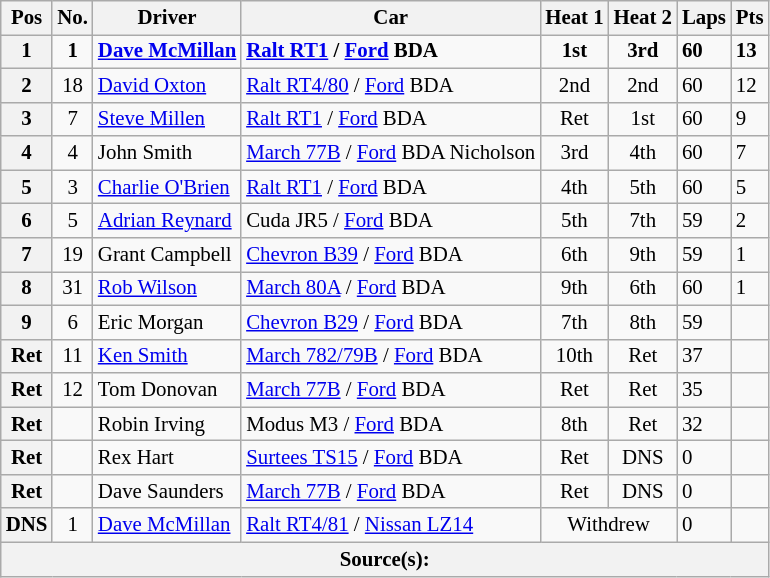<table class="wikitable" style="font-size: 87%;">
<tr>
<th>Pos</th>
<th>No.</th>
<th>Driver</th>
<th>Car</th>
<th>Heat 1</th>
<th>Heat 2</th>
<th>Laps</th>
<th>Pts</th>
</tr>
<tr>
<th>1</th>
<td align="center"><strong>1</strong></td>
<td><strong> <a href='#'>Dave McMillan</a></strong></td>
<td><strong><a href='#'>Ralt RT1</a> / <a href='#'>Ford</a> BDA</strong></td>
<td style: align=center><strong>1st</strong></td>
<td style: align=center><strong>3rd</strong></td>
<td><strong>60</strong></td>
<td><strong>13</strong></td>
</tr>
<tr>
<th>2</th>
<td align="center">18</td>
<td> <a href='#'>David Oxton</a></td>
<td><a href='#'>Ralt RT4/80</a> / <a href='#'>Ford</a> BDA</td>
<td style: align=center>2nd</td>
<td style: align=center>2nd</td>
<td>60</td>
<td>12</td>
</tr>
<tr>
<th>3</th>
<td align="center">7</td>
<td> <a href='#'>Steve Millen</a></td>
<td><a href='#'>Ralt RT1</a> / <a href='#'>Ford</a> BDA</td>
<td style: align=center>Ret</td>
<td style: align=center>1st</td>
<td>60</td>
<td>9</td>
</tr>
<tr>
<th>4</th>
<td align="center">4</td>
<td> John Smith</td>
<td><a href='#'>March 77B</a> / <a href='#'>Ford</a> BDA Nicholson</td>
<td style: align=center>3rd</td>
<td style: align=center>4th</td>
<td>60</td>
<td>7</td>
</tr>
<tr>
<th>5</th>
<td align="center">3</td>
<td> <a href='#'>Charlie O'Brien</a></td>
<td><a href='#'>Ralt RT1</a> / <a href='#'>Ford</a> BDA</td>
<td style: align=center>4th</td>
<td style: align=center>5th</td>
<td>60</td>
<td>5</td>
</tr>
<tr>
<th>6</th>
<td align="center">5</td>
<td> <a href='#'>Adrian Reynard</a></td>
<td>Cuda JR5 / <a href='#'>Ford</a> BDA</td>
<td style: align=center>5th</td>
<td style: align=center>7th</td>
<td>59</td>
<td>2</td>
</tr>
<tr>
<th>7</th>
<td align="center">19</td>
<td> Grant Campbell</td>
<td><a href='#'>Chevron B39</a> / <a href='#'>Ford</a> BDA</td>
<td style: align=center>6th</td>
<td style: align=center>9th</td>
<td>59</td>
<td>1</td>
</tr>
<tr>
<th>8</th>
<td align="center">31</td>
<td> <a href='#'>Rob Wilson</a></td>
<td><a href='#'>March 80A</a> / <a href='#'>Ford</a> BDA</td>
<td style: align=center>9th</td>
<td style: align=center>6th</td>
<td>60</td>
<td>1</td>
</tr>
<tr>
<th>9</th>
<td align="center">6</td>
<td> Eric Morgan</td>
<td><a href='#'>Chevron B29</a> / <a href='#'>Ford</a> BDA</td>
<td style: align=center>7th</td>
<td style: align=center>8th</td>
<td>59</td>
<td></td>
</tr>
<tr>
<th>Ret</th>
<td align="center">11</td>
<td> <a href='#'>Ken Smith</a></td>
<td><a href='#'>March 782/79B</a> / <a href='#'>Ford</a> BDA</td>
<td style: align=center>10th</td>
<td style: align=center>Ret</td>
<td>37</td>
<td></td>
</tr>
<tr>
<th>Ret</th>
<td align="center">12</td>
<td> Tom Donovan</td>
<td><a href='#'>March 77B</a> / <a href='#'>Ford</a> BDA</td>
<td style: align=center>Ret</td>
<td style: align=center>Ret</td>
<td>35</td>
<td></td>
</tr>
<tr>
<th>Ret</th>
<td align="center"></td>
<td> Robin Irving</td>
<td>Modus M3 / <a href='#'>Ford</a> BDA</td>
<td style: align=center>8th</td>
<td style: align=center>Ret</td>
<td>32</td>
<td></td>
</tr>
<tr>
<th>Ret</th>
<td align="center"></td>
<td> Rex Hart</td>
<td><a href='#'>Surtees TS15</a> / <a href='#'>Ford</a> BDA</td>
<td style: align=center>Ret</td>
<td style: align=center>DNS</td>
<td>0</td>
<td></td>
</tr>
<tr>
<th>Ret</th>
<td align="center"></td>
<td> Dave Saunders</td>
<td><a href='#'>March 77B</a> / <a href='#'>Ford</a> BDA</td>
<td style: align=center>Ret</td>
<td style: align=center>DNS</td>
<td>0</td>
<td></td>
</tr>
<tr>
<th>DNS</th>
<td align="center">1</td>
<td> <a href='#'>Dave McMillan</a></td>
<td><a href='#'>Ralt RT4/81</a> / <a href='#'>Nissan LZ14</a></td>
<td style: align=center colspan=2>Withdrew</td>
<td>0</td>
<td></td>
</tr>
<tr>
<th colspan=8>Source(s): </th>
</tr>
</table>
